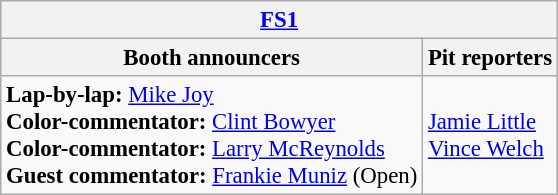<table class="wikitable" style="font-size: 95%;">
<tr>
<th colspan="2"><a href='#'>FS1</a></th>
</tr>
<tr>
<th>Booth announcers</th>
<th>Pit reporters</th>
</tr>
<tr>
<td><strong>Lap-by-lap:</strong> <a href='#'>Mike Joy</a><br><strong>Color-commentator:</strong> <a href='#'>Clint Bowyer</a><br><strong>Color-commentator:</strong> <a href='#'>Larry McReynolds</a><br><strong>Guest commentator:</strong> <a href='#'>Frankie Muniz</a> (Open)</td>
<td><a href='#'>Jamie Little</a><br><a href='#'>Vince Welch</a></td>
</tr>
</table>
